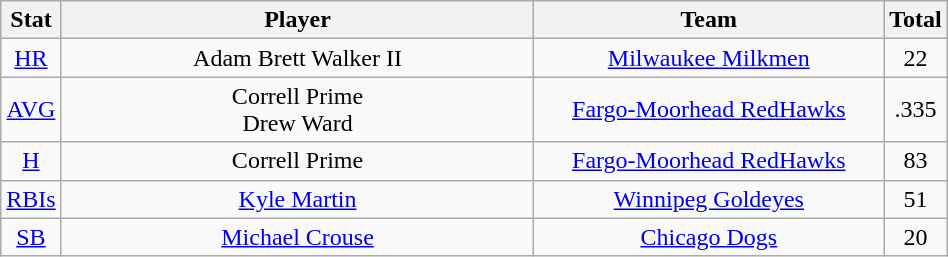<table class="wikitable"  style="width:50%; text-align:center;">
<tr>
<th style="width:5%;">Stat</th>
<th style="width:55%;">Player</th>
<th style="width:55%;">Team</th>
<th style="width:5%;">Total</th>
</tr>
<tr>
<td><a href='#'>HR</a></td>
<td>Adam Brett Walker II</td>
<td><a href='#'>Milwaukee Milkmen</a></td>
<td>22</td>
</tr>
<tr>
<td><a href='#'>AVG</a></td>
<td>Correll Prime<br>Drew Ward</td>
<td><a href='#'>Fargo-Moorhead RedHawks</a></td>
<td>.335</td>
</tr>
<tr>
<td><a href='#'>H</a></td>
<td>Correll Prime</td>
<td><a href='#'>Fargo-Moorhead RedHawks</a></td>
<td>83</td>
</tr>
<tr>
<td><a href='#'>RBIs</a></td>
<td><a href='#'>Kyle Martin</a></td>
<td><a href='#'>Winnipeg Goldeyes</a></td>
<td>51</td>
</tr>
<tr>
<td><a href='#'>SB</a></td>
<td><a href='#'>Michael Crouse</a></td>
<td><a href='#'>Chicago Dogs</a></td>
<td>20</td>
</tr>
</table>
